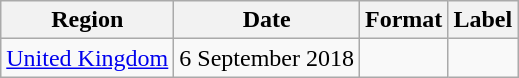<table class=wikitable>
<tr>
<th>Region</th>
<th>Date</th>
<th>Format</th>
<th>Label</th>
</tr>
<tr>
<td><a href='#'>United Kingdom</a></td>
<td>6 September 2018</td>
<td></td>
<td></td>
</tr>
</table>
